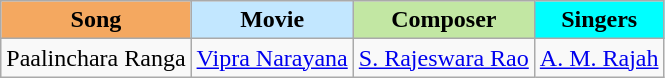<table class="wikitable sortable">
<tr>
<th style="background:#f4a860">Song</th>
<th style="background:#c2e7ff">Movie</th>
<th style="background:#c2e7a3">Composer</th>
<th style="background:#00ffff">Singers</th>
</tr>
<tr>
<td>Paalinchara Ranga</td>
<td><a href='#'>Vipra Narayana</a></td>
<td><a href='#'>S. Rajeswara Rao</a></td>
<td><a href='#'>A. M. Rajah</a></td>
</tr>
</table>
